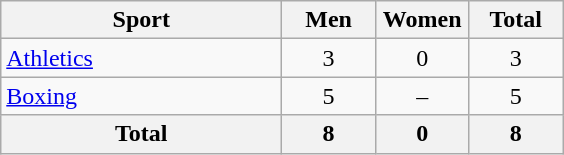<table class="wikitable sortable" style="text-align:center;">
<tr>
<th width=180>Sport</th>
<th width=55>Men</th>
<th width=55>Women</th>
<th width=55>Total</th>
</tr>
<tr>
<td align=left><a href='#'>Athletics</a></td>
<td>3</td>
<td>0</td>
<td>3</td>
</tr>
<tr>
<td align=left><a href='#'>Boxing</a></td>
<td>5</td>
<td>–</td>
<td>5</td>
</tr>
<tr>
<th>Total</th>
<th>8</th>
<th>0</th>
<th>8</th>
</tr>
</table>
